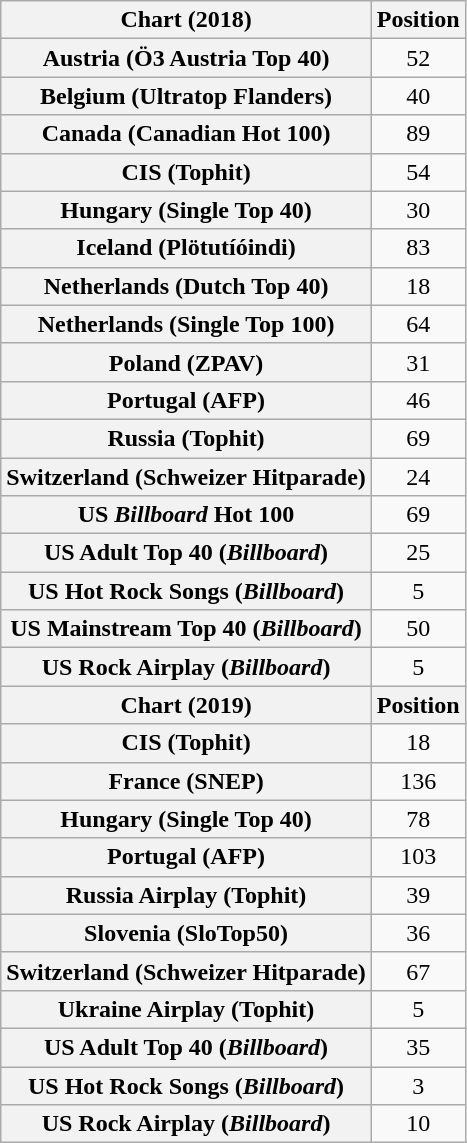<table class="wikitable sortable plainrowheaders" style="text-align:center">
<tr>
<th scope="col">Chart (2018)</th>
<th scope="col">Position</th>
</tr>
<tr>
<th scope="row">Austria (Ö3 Austria Top 40)</th>
<td>52</td>
</tr>
<tr>
<th scope="row">Belgium (Ultratop Flanders)</th>
<td>40</td>
</tr>
<tr>
<th scope="row">Canada (Canadian Hot 100)</th>
<td>89</td>
</tr>
<tr>
<th scope="row">CIS (Tophit)</th>
<td>54</td>
</tr>
<tr>
<th scope="row">Hungary (Single Top 40)</th>
<td>30</td>
</tr>
<tr>
<th scope="row">Iceland (Plötutíóindi)</th>
<td>83</td>
</tr>
<tr>
<th scope="row">Netherlands (Dutch Top 40)</th>
<td>18</td>
</tr>
<tr>
<th scope="row">Netherlands (Single Top 100)</th>
<td>64</td>
</tr>
<tr>
<th scope="row">Poland (ZPAV)</th>
<td>31</td>
</tr>
<tr>
<th scope="row">Portugal (AFP)</th>
<td>46</td>
</tr>
<tr>
<th scope="row">Russia (Tophit)</th>
<td>69</td>
</tr>
<tr>
<th scope="row">Switzerland (Schweizer Hitparade)</th>
<td>24</td>
</tr>
<tr>
<th scope="row">US <em>Billboard</em> Hot 100</th>
<td>69</td>
</tr>
<tr>
<th scope="row">US Adult Top 40 (<em>Billboard</em>)</th>
<td>25</td>
</tr>
<tr>
<th scope="row">US Hot Rock Songs (<em>Billboard</em>)</th>
<td>5</td>
</tr>
<tr>
<th scope="row">US Mainstream Top 40 (<em>Billboard</em>)</th>
<td>50</td>
</tr>
<tr>
<th scope="row">US Rock Airplay (<em>Billboard</em>)</th>
<td>5</td>
</tr>
<tr>
<th scope="col">Chart (2019)</th>
<th scope="col">Position</th>
</tr>
<tr>
<th scope="row">CIS (Tophit)</th>
<td>18</td>
</tr>
<tr>
<th scope="row">France (SNEP)</th>
<td>136</td>
</tr>
<tr>
<th scope="row">Hungary (Single Top 40)</th>
<td>78</td>
</tr>
<tr>
<th scope="row">Portugal (AFP)</th>
<td>103</td>
</tr>
<tr>
<th scope="row">Russia Airplay (Tophit)</th>
<td>39</td>
</tr>
<tr>
<th scope="row">Slovenia (SloTop50)</th>
<td>36</td>
</tr>
<tr>
<th scope="row">Switzerland (Schweizer Hitparade)</th>
<td>67</td>
</tr>
<tr>
<th scope="row">Ukraine Airplay (Tophit)</th>
<td>5</td>
</tr>
<tr>
<th scope="row">US Adult Top 40 (<em>Billboard</em>)</th>
<td>35</td>
</tr>
<tr>
<th scope="row">US Hot Rock Songs (<em>Billboard</em>)</th>
<td>3</td>
</tr>
<tr>
<th scope="row">US Rock Airplay (<em>Billboard</em>)</th>
<td>10</td>
</tr>
</table>
